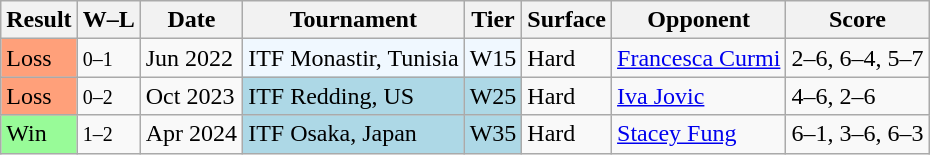<table class="sortable wikitable">
<tr>
<th>Result</th>
<th class="unsortable">W–L</th>
<th>Date</th>
<th>Tournament</th>
<th>Tier</th>
<th>Surface</th>
<th>Opponent</th>
<th class="unsortable">Score</th>
</tr>
<tr>
<td style="background:#ffa07a;">Loss</td>
<td><small>0–1</small></td>
<td>Jun 2022</td>
<td style="background:#f0f8ff;">ITF Monastir, Tunisia</td>
<td style="background:#f0f8ff;">W15</td>
<td>Hard</td>
<td> <a href='#'>Francesca Curmi</a></td>
<td>2–6, 6–4, 5–7</td>
</tr>
<tr>
<td style="background:#ffa07a;">Loss</td>
<td><small>0–2</small></td>
<td>Oct 2023</td>
<td style="background:lightblue;">ITF Redding, US</td>
<td style="background:lightblue;">W25</td>
<td>Hard</td>
<td> <a href='#'>Iva Jovic</a></td>
<td>4–6, 2–6</td>
</tr>
<tr>
<td style="background:#98fb98;">Win</td>
<td><small>1–2</small></td>
<td>Apr 2024</td>
<td style="background:lightblue;">ITF Osaka, Japan</td>
<td style="background:lightblue;">W35</td>
<td>Hard</td>
<td> <a href='#'>Stacey Fung</a></td>
<td>6–1, 3–6, 6–3</td>
</tr>
</table>
